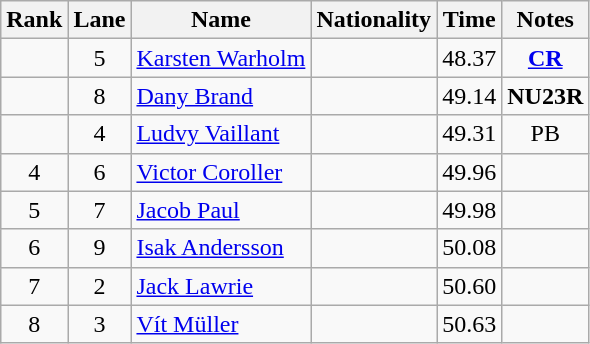<table class="wikitable sortable" style="text-align:center">
<tr>
<th>Rank</th>
<th>Lane</th>
<th>Name</th>
<th>Nationality</th>
<th>Time</th>
<th>Notes</th>
</tr>
<tr>
<td></td>
<td>5</td>
<td align=left><a href='#'>Karsten Warholm</a></td>
<td align=left></td>
<td>48.37</td>
<td><strong><a href='#'>CR</a></strong></td>
</tr>
<tr>
<td></td>
<td>8</td>
<td align=left><a href='#'>Dany Brand</a></td>
<td align=left></td>
<td>49.14</td>
<td><strong>NU23R</strong></td>
</tr>
<tr>
<td></td>
<td>4</td>
<td align=left><a href='#'>Ludvy Vaillant</a></td>
<td align=left></td>
<td>49.31</td>
<td>PB</td>
</tr>
<tr>
<td>4</td>
<td>6</td>
<td align=left><a href='#'>Victor Coroller</a></td>
<td align=left></td>
<td>49.96</td>
<td></td>
</tr>
<tr>
<td>5</td>
<td>7</td>
<td align=left><a href='#'>Jacob Paul</a></td>
<td align=left></td>
<td>49.98</td>
<td></td>
</tr>
<tr>
<td>6</td>
<td>9</td>
<td align=left><a href='#'>Isak Andersson</a></td>
<td align=left></td>
<td>50.08</td>
<td></td>
</tr>
<tr>
<td>7</td>
<td>2</td>
<td align=left><a href='#'>Jack Lawrie</a></td>
<td align=left></td>
<td>50.60</td>
<td></td>
</tr>
<tr>
<td>8</td>
<td>3</td>
<td align=left><a href='#'>Vít Müller</a></td>
<td align=left></td>
<td>50.63</td>
<td></td>
</tr>
</table>
